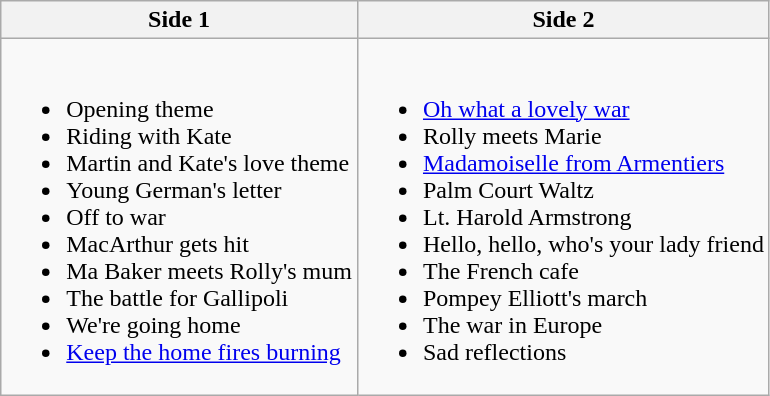<table class="wikitable">
<tr>
<th>Side 1</th>
<th>Side 2</th>
</tr>
<tr>
<td><br><ul><li>Opening theme</li><li>Riding with Kate</li><li>Martin and Kate's love theme</li><li>Young German's letter</li><li>Off to war</li><li>MacArthur gets hit</li><li>Ma Baker meets Rolly's mum</li><li>The battle for Gallipoli</li><li>We're going home</li><li><a href='#'>Keep the home fires burning</a></li></ul></td>
<td><br><ul><li><a href='#'>Oh what a lovely war</a></li><li>Rolly meets Marie</li><li><a href='#'>Madamoiselle from Armentiers</a></li><li>Palm Court Waltz</li><li>Lt. Harold Armstrong</li><li>Hello, hello, who's your lady friend</li><li>The French cafe</li><li>Pompey Elliott's march</li><li>The war in Europe</li><li>Sad reflections</li></ul></td>
</tr>
</table>
